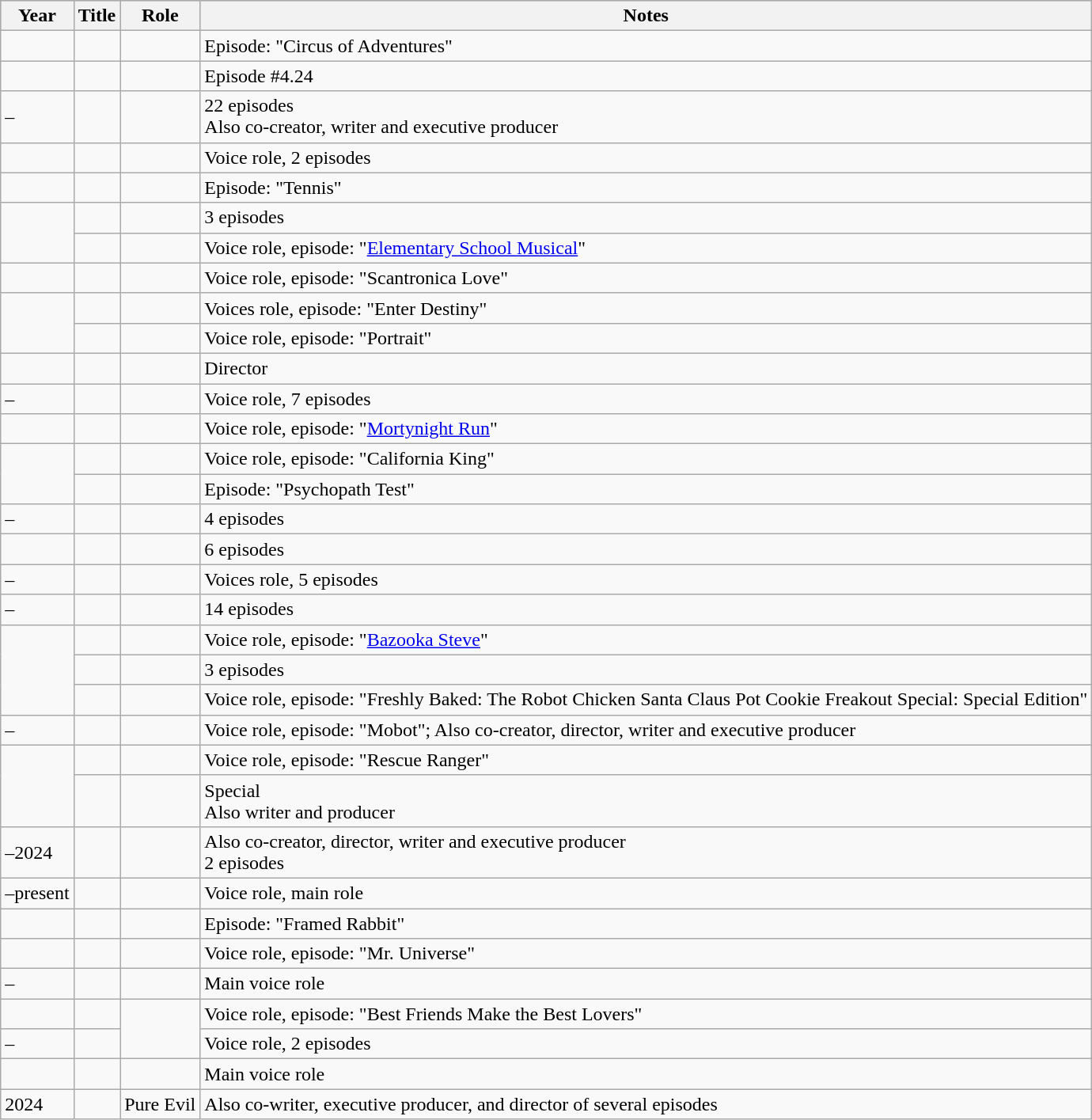<table class="wikitable sortable">
<tr style="background:#B0C4DE;">
<th scope="col">Year</th>
<th scope="col">Title</th>
<th scope="col">Role</th>
<th scope="col" class="unsortable">Notes</th>
</tr>
<tr>
<td></td>
<td><em></em></td>
<td></td>
<td>Episode: "Circus of Adventures"</td>
</tr>
<tr>
<td></td>
<td><em></em></td>
<td></td>
<td>Episode #4.24</td>
</tr>
<tr>
<td>–</td>
<td><em></em></td>
<td></td>
<td>22 episodes<br>Also co-creator, writer and executive producer</td>
</tr>
<tr>
<td></td>
<td><em></em></td>
<td></td>
<td>Voice role, 2 episodes</td>
</tr>
<tr>
<td></td>
<td><em></em></td>
<td></td>
<td>Episode: "Tennis"</td>
</tr>
<tr>
<td rowspan="2"></td>
<td><em></em></td>
<td></td>
<td>3 episodes</td>
</tr>
<tr>
<td><em></em></td>
<td></td>
<td>Voice role, episode: "<a href='#'>Elementary School Musical</a>"</td>
</tr>
<tr>
<td></td>
<td><em></em></td>
<td></td>
<td>Voice role, episode: "Scantronica Love"</td>
</tr>
<tr>
<td rowspan="2"></td>
<td><em></em></td>
<td></td>
<td>Voices role, episode: "Enter Destiny"</td>
</tr>
<tr>
<td><em></em></td>
<td></td>
<td>Voice role, episode: "Portrait"</td>
</tr>
<tr>
<td></td>
<td><em></em></td>
<td></td>
<td>Director</td>
</tr>
<tr>
<td>–</td>
<td><em></em></td>
<td></td>
<td>Voice role, 7 episodes</td>
</tr>
<tr>
<td></td>
<td><em></em></td>
<td></td>
<td>Voice role, episode: "<a href='#'>Mortynight Run</a>"</td>
</tr>
<tr>
<td rowspan="2"></td>
<td><em></em></td>
<td></td>
<td>Voice role, episode: "California King"</td>
</tr>
<tr>
<td><em></em></td>
<td></td>
<td>Episode: "Psychopath Test"</td>
</tr>
<tr>
<td>–</td>
<td><em></em></td>
<td></td>
<td>4 episodes</td>
</tr>
<tr>
<td></td>
<td><em></em></td>
<td></td>
<td>6 episodes</td>
</tr>
<tr>
<td>–</td>
<td><em></em></td>
<td></td>
<td>Voices role, 5 episodes</td>
</tr>
<tr>
<td>–</td>
<td><em></em></td>
<td></td>
<td>14 episodes</td>
</tr>
<tr>
<td rowspan="3"></td>
<td><em></em></td>
<td></td>
<td>Voice role, episode: "<a href='#'>Bazooka Steve</a>"</td>
</tr>
<tr>
<td><em></em></td>
<td></td>
<td>3 episodes</td>
</tr>
<tr>
<td><em></em></td>
<td></td>
<td>Voice role, episode: "Freshly Baked: The Robot Chicken Santa Claus Pot Cookie Freakout Special: Special Edition"</td>
</tr>
<tr>
<td>–</td>
<td><em></em></td>
<td></td>
<td>Voice role, episode: "Mobot"; Also co-creator, director, writer and executive producer</td>
</tr>
<tr>
<td rowspan="2"></td>
<td><em></em></td>
<td></td>
<td>Voice role, episode: "Rescue Ranger"</td>
</tr>
<tr>
<td><em></em></td>
<td></td>
<td>Special<br>Also writer and producer</td>
</tr>
<tr>
<td>–2024</td>
<td><em></em></td>
<td></td>
<td>Also co-creator, director, writer and executive producer<br>2 episodes</td>
</tr>
<tr>
<td>–present</td>
<td><em></em></td>
<td></td>
<td>Voice role, main role</td>
</tr>
<tr>
<td></td>
<td><em></em></td>
<td></td>
<td>Episode: "Framed Rabbit"</td>
</tr>
<tr>
<td></td>
<td><em></em></td>
<td></td>
<td>Voice role, episode: "Mr. Universe"</td>
</tr>
<tr>
<td>–</td>
<td><em></em></td>
<td></td>
<td>Main voice role</td>
</tr>
<tr>
<td></td>
<td><em></em></td>
<td rowspan=2></td>
<td>Voice role, episode: "Best Friends Make the Best Lovers"</td>
</tr>
<tr>
<td>–</td>
<td><em></em></td>
<td>Voice role, 2 episodes</td>
</tr>
<tr>
<td></td>
<td><em></em></td>
<td></td>
<td>Main voice role</td>
</tr>
<tr>
<td>2024</td>
<td><em></em></td>
<td>Pure Evil</td>
<td>Also co-writer, executive producer, and director of several episodes</td>
</tr>
</table>
